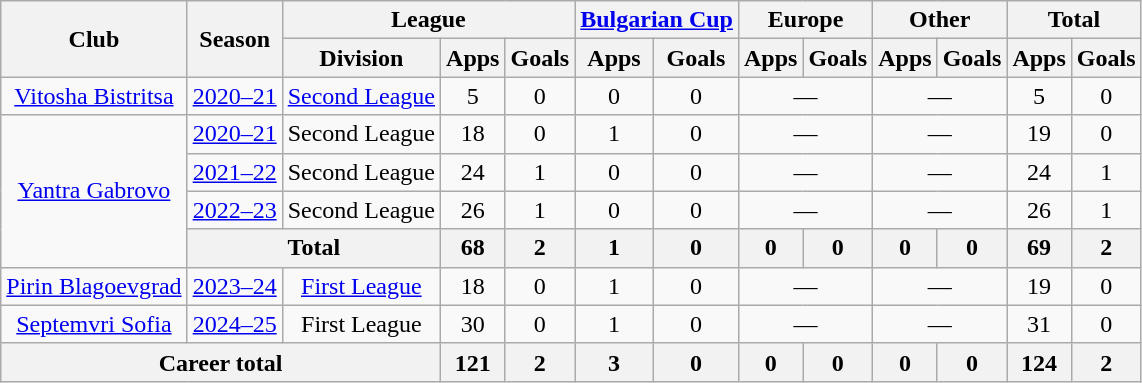<table class="wikitable" style="text-align: center;">
<tr>
<th rowspan="2">Club</th>
<th rowspan="2">Season</th>
<th colspan="3">League</th>
<th colspan="2"><a href='#'>Bulgarian Cup</a></th>
<th colspan="2">Europe</th>
<th colspan="2">Other</th>
<th colspan="2">Total</th>
</tr>
<tr>
<th>Division</th>
<th>Apps</th>
<th>Goals</th>
<th>Apps</th>
<th>Goals</th>
<th>Apps</th>
<th>Goals</th>
<th>Apps</th>
<th>Goals</th>
<th>Apps</th>
<th>Goals</th>
</tr>
<tr>
<td><a href='#'>Vitosha Bistritsa</a></td>
<td><a href='#'>2020–21</a></td>
<td><a href='#'>Second League</a></td>
<td>5</td>
<td>0</td>
<td>0</td>
<td>0</td>
<td colspan="2">—</td>
<td colspan="2">—</td>
<td>5</td>
<td>0</td>
</tr>
<tr>
<td rowspan="4"><a href='#'>Yantra Gabrovo</a></td>
<td><a href='#'>2020–21</a></td>
<td>Second League</td>
<td>18</td>
<td>0</td>
<td>1</td>
<td>0</td>
<td colspan="2">—</td>
<td colspan="2">—</td>
<td>19</td>
<td>0</td>
</tr>
<tr>
<td><a href='#'>2021–22</a></td>
<td>Second League</td>
<td>24</td>
<td>1</td>
<td>0</td>
<td>0</td>
<td colspan="2">—</td>
<td colspan="2">—</td>
<td>24</td>
<td>1</td>
</tr>
<tr>
<td><a href='#'>2022–23</a></td>
<td>Second League</td>
<td>26</td>
<td>1</td>
<td>0</td>
<td>0</td>
<td colspan="2">—</td>
<td colspan="2">—</td>
<td>26</td>
<td>1</td>
</tr>
<tr>
<th colspan="2">Total</th>
<th>68</th>
<th>2</th>
<th>1</th>
<th>0</th>
<th>0</th>
<th>0</th>
<th>0</th>
<th>0</th>
<th>69</th>
<th>2</th>
</tr>
<tr>
<td><a href='#'>Pirin Blagoevgrad</a></td>
<td><a href='#'>2023–24</a></td>
<td><a href='#'>First League</a></td>
<td>18</td>
<td>0</td>
<td>1</td>
<td>0</td>
<td colspan="2">—</td>
<td colspan="2">—</td>
<td>19</td>
<td>0</td>
</tr>
<tr>
<td><a href='#'>Septemvri Sofia</a></td>
<td><a href='#'>2024–25</a></td>
<td>First League</td>
<td>30</td>
<td>0</td>
<td>1</td>
<td>0</td>
<td colspan="2">—</td>
<td colspan="2">—</td>
<td>31</td>
<td>0</td>
</tr>
<tr>
<th colspan="3">Career total</th>
<th>121</th>
<th>2</th>
<th>3</th>
<th>0</th>
<th>0</th>
<th>0</th>
<th>0</th>
<th>0</th>
<th>124</th>
<th>2</th>
</tr>
</table>
